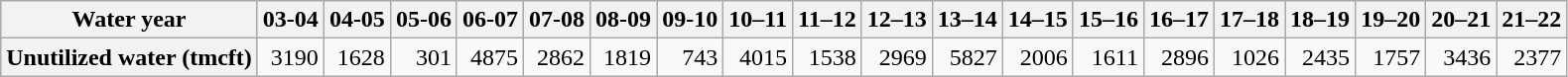<table class="wikitable" style="text-align:right; margin:left">
<tr>
<th>Water year</th>
<th>03-04</th>
<th>04-05</th>
<th>05-06</th>
<th>06-07</th>
<th>07-08</th>
<th>08-09</th>
<th>09-10</th>
<th>10–11</th>
<th>11–12</th>
<th>12–13</th>
<th>13–14</th>
<th>14–15</th>
<th>15–16</th>
<th>16–17</th>
<th>17–18</th>
<th>18–19</th>
<th>19–20</th>
<th>20–21</th>
<th>21–22</th>
</tr>
<tr>
<th>Unutilized water (tmcft)</th>
<td>3190</td>
<td>1628</td>
<td>301</td>
<td>4875</td>
<td>2862</td>
<td>1819</td>
<td>743</td>
<td>4015</td>
<td>1538</td>
<td>2969</td>
<td>5827</td>
<td>2006</td>
<td>1611</td>
<td>2896</td>
<td>1026</td>
<td>2435</td>
<td>1757</td>
<td>3436</td>
<td>2377</td>
</tr>
</table>
